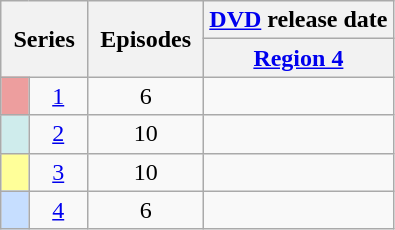<table class="wikitable" style="text-align: center;">
<tr>
<th style="padding: 0 8px;" colspan="2" rowspan="2">Series</th>
<th style="padding: 0 8px;" rowspan="2">Episodes</th>
<th><a href='#'>DVD</a> release date</th>
</tr>
<tr>
<th><a href='#'>Region 4</a></th>
</tr>
<tr>
<td style="background: #ED9E9E;" height="10px"></td>
<td><a href='#'>1</a></td>
<td>6</td>
<td></td>
</tr>
<tr>
<td style="background: #CFECEC;" height="10px"></td>
<td><a href='#'>2</a></td>
<td>10</td>
<td style="padding: 0 8px;"></td>
</tr>
<tr>
<td style="background: #FFFF99;" height="10px"></td>
<td><a href='#'>3</a></td>
<td>10</td>
<td></td>
</tr>
<tr>
<td style="background: #C6DEFF;" height="10px"></td>
<td><a href='#'>4</a></td>
<td>6</td>
<td></td>
</tr>
</table>
